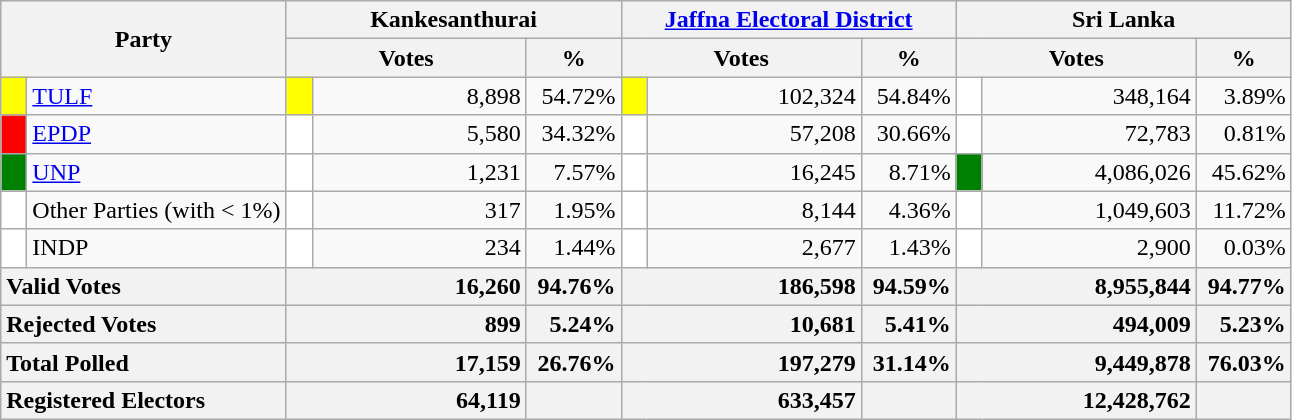<table class="wikitable">
<tr>
<th colspan="2" width="144px"rowspan="2">Party</th>
<th colspan="3" width="216px">Kankesanthurai</th>
<th colspan="3" width="216px"><a href='#'>Jaffna Electoral District</a></th>
<th colspan="3" width="216px">Sri Lanka</th>
</tr>
<tr>
<th colspan="2" width="144px">Votes</th>
<th>%</th>
<th colspan="2" width="144px">Votes</th>
<th>%</th>
<th colspan="2" width="144px">Votes</th>
<th>%</th>
</tr>
<tr>
<td style="background-color:yellow;" width="10px"></td>
<td style="text-align:left;"><a href='#'>TULF</a></td>
<td style="background-color:yellow;" width="10px"></td>
<td style="text-align:right;">8,898</td>
<td style="text-align:right;">54.72%</td>
<td style="background-color:yellow;" width="10px"></td>
<td style="text-align:right;">102,324</td>
<td style="text-align:right;">54.84%</td>
<td style="background-color:white;" width="10px"></td>
<td style="text-align:right;">348,164</td>
<td style="text-align:right;">3.89%</td>
</tr>
<tr>
<td style="background-color:red;" width="10px"></td>
<td style="text-align:left;"><a href='#'>EPDP</a></td>
<td style="background-color:white;" width="10px"></td>
<td style="text-align:right;">5,580</td>
<td style="text-align:right;">34.32%</td>
<td style="background-color:white;" width="10px"></td>
<td style="text-align:right;">57,208</td>
<td style="text-align:right;">30.66%</td>
<td style="background-color:white;" width="10px"></td>
<td style="text-align:right;">72,783</td>
<td style="text-align:right;">0.81%</td>
</tr>
<tr>
<td style="background-color:green;" width="10px"></td>
<td style="text-align:left;"><a href='#'>UNP</a></td>
<td style="background-color:white;" width="10px"></td>
<td style="text-align:right;">1,231</td>
<td style="text-align:right;">7.57%</td>
<td style="background-color:white;" width="10px"></td>
<td style="text-align:right;">16,245</td>
<td style="text-align:right;">8.71%</td>
<td style="background-color:green;" width="10px"></td>
<td style="text-align:right;">4,086,026</td>
<td style="text-align:right;">45.62%</td>
</tr>
<tr>
<td style="background-color:white;" width="10px"></td>
<td style="text-align:left;">Other Parties (with < 1%)</td>
<td style="background-color:white;" width="10px"></td>
<td style="text-align:right;">317</td>
<td style="text-align:right;">1.95%</td>
<td style="background-color:white;" width="10px"></td>
<td style="text-align:right;">8,144</td>
<td style="text-align:right;">4.36%</td>
<td style="background-color:white;" width="10px"></td>
<td style="text-align:right;">1,049,603</td>
<td style="text-align:right;">11.72%</td>
</tr>
<tr>
<td style="background-color:white;" width="10px"></td>
<td style="text-align:left;">INDP</td>
<td style="background-color:white;" width="10px"></td>
<td style="text-align:right;">234</td>
<td style="text-align:right;">1.44%</td>
<td style="background-color:white;" width="10px"></td>
<td style="text-align:right;">2,677</td>
<td style="text-align:right;">1.43%</td>
<td style="background-color:white;" width="10px"></td>
<td style="text-align:right;">2,900</td>
<td style="text-align:right;">0.03%</td>
</tr>
<tr>
<th colspan="2" width="144px"style="text-align:left;">Valid Votes</th>
<th style="text-align:right;"colspan="2" width="144px">16,260</th>
<th style="text-align:right;">94.76%</th>
<th style="text-align:right;"colspan="2" width="144px">186,598</th>
<th style="text-align:right;">94.59%</th>
<th style="text-align:right;"colspan="2" width="144px">8,955,844</th>
<th style="text-align:right;">94.77%</th>
</tr>
<tr>
<th colspan="2" width="144px"style="text-align:left;">Rejected Votes</th>
<th style="text-align:right;"colspan="2" width="144px">899</th>
<th style="text-align:right;">5.24%</th>
<th style="text-align:right;"colspan="2" width="144px">10,681</th>
<th style="text-align:right;">5.41%</th>
<th style="text-align:right;"colspan="2" width="144px">494,009</th>
<th style="text-align:right;">5.23%</th>
</tr>
<tr>
<th colspan="2" width="144px"style="text-align:left;">Total Polled</th>
<th style="text-align:right;"colspan="2" width="144px">17,159</th>
<th style="text-align:right;">26.76%</th>
<th style="text-align:right;"colspan="2" width="144px">197,279</th>
<th style="text-align:right;">31.14%</th>
<th style="text-align:right;"colspan="2" width="144px">9,449,878</th>
<th style="text-align:right;">76.03%</th>
</tr>
<tr>
<th colspan="2" width="144px"style="text-align:left;">Registered Electors</th>
<th style="text-align:right;"colspan="2" width="144px">64,119</th>
<th></th>
<th style="text-align:right;"colspan="2" width="144px">633,457</th>
<th></th>
<th style="text-align:right;"colspan="2" width="144px">12,428,762</th>
<th></th>
</tr>
</table>
